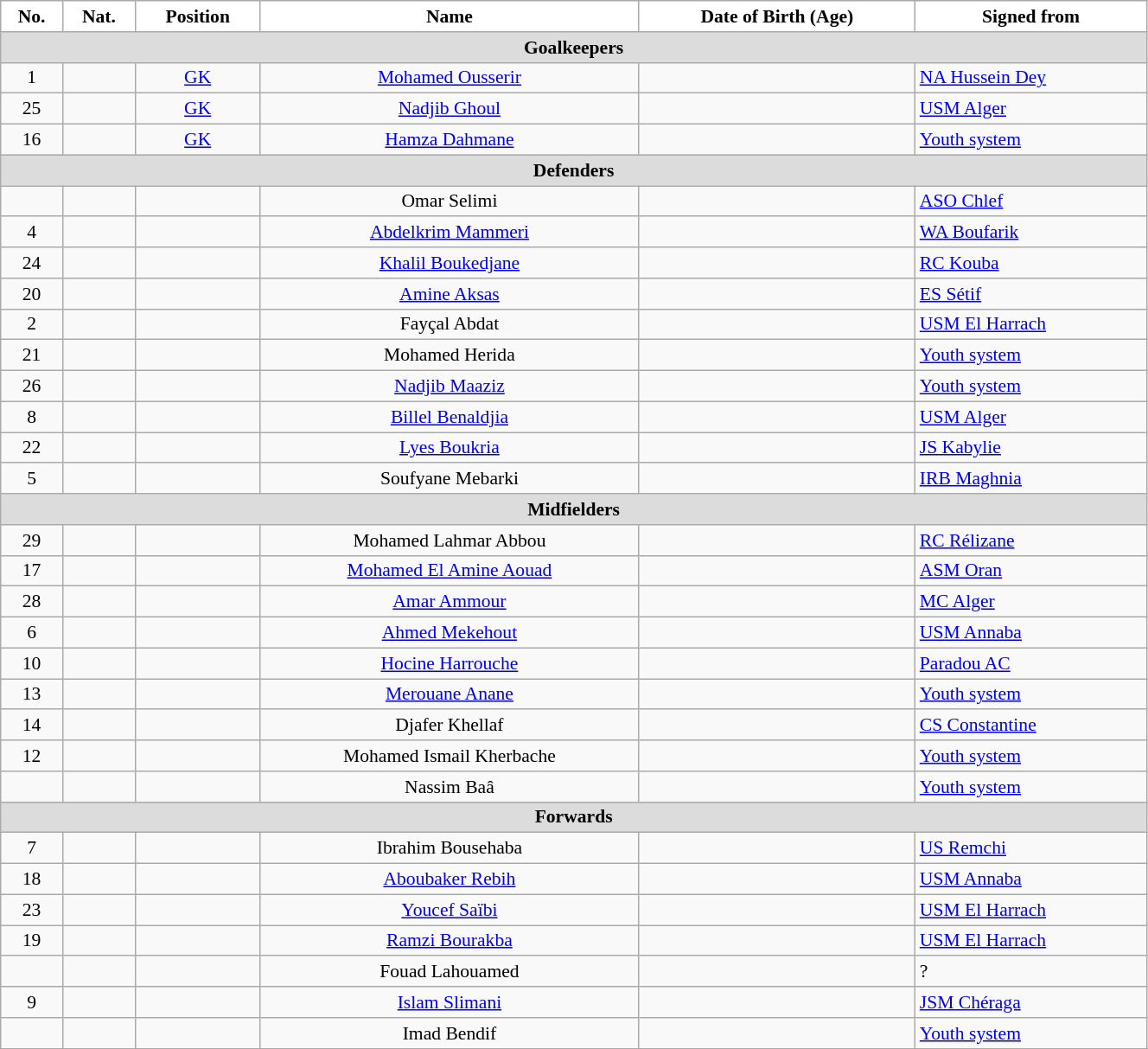<table class="wikitable" style="text-align:center; font-size:90%; width:70%">
<tr>
<th style="background:white; color:black; text-align:center;">No.</th>
<th style="background:white; color:black; text-align:center;">Nat.</th>
<th style="background:white; color:black; text-align:center;">Position</th>
<th style="background:white; color:black; text-align:center;">Name</th>
<th style="background:white; color:black; text-align:center;">Date of Birth (Age)</th>
<th style="background:white; color:black; text-align:center;">Signed from</th>
</tr>
<tr>
<th colspan=10 style="background:#DCDCDC; text-align:center;">Goalkeepers</th>
</tr>
<tr>
<td>1</td>
<td></td>
<td><a href='#'>GK</a></td>
<td><a href='#'>Mohamed Ousserir</a></td>
<td></td>
<td style="text-align:left"> <a href='#'>NA Hussein Dey</a></td>
</tr>
<tr>
<td>25</td>
<td></td>
<td><a href='#'>GK</a></td>
<td><a href='#'>Nadjib Ghoul</a></td>
<td></td>
<td style="text-align:left"> <a href='#'>USM Alger</a></td>
</tr>
<tr>
<td>16</td>
<td></td>
<td><a href='#'>GK</a></td>
<td><a href='#'>Hamza Dahmane</a></td>
<td></td>
<td style="text-align:left"> <a href='#'>Youth system</a></td>
</tr>
<tr>
<th colspan=10 style="background:#DCDCDC; text-align:center;">Defenders</th>
</tr>
<tr>
<td></td>
<td></td>
<td></td>
<td>Omar Selimi</td>
<td></td>
<td style="text-align:left"> <a href='#'>ASO Chlef</a></td>
</tr>
<tr>
<td>4</td>
<td></td>
<td></td>
<td><a href='#'>Abdelkrim Mammeri</a></td>
<td></td>
<td style="text-align:left"> <a href='#'>WA Boufarik</a></td>
</tr>
<tr>
<td>24</td>
<td></td>
<td></td>
<td><a href='#'>Khalil Boukedjane</a></td>
<td></td>
<td style="text-align:left"> <a href='#'>RC Kouba</a></td>
</tr>
<tr>
<td>20</td>
<td></td>
<td></td>
<td><a href='#'>Amine Aksas</a></td>
<td></td>
<td style="text-align:left"> <a href='#'>ES Sétif</a></td>
</tr>
<tr>
<td>2</td>
<td></td>
<td></td>
<td>Fayçal Abdat</td>
<td></td>
<td style="text-align:left"> <a href='#'>USM El Harrach</a></td>
</tr>
<tr>
<td>21</td>
<td></td>
<td></td>
<td>Mohamed Herida</td>
<td></td>
<td style="text-align:left"> <a href='#'>Youth system</a></td>
</tr>
<tr>
<td>26</td>
<td></td>
<td></td>
<td><a href='#'>Nadjib Maaziz</a></td>
<td></td>
<td style="text-align:left"> <a href='#'>Youth system</a></td>
</tr>
<tr>
<td>8</td>
<td></td>
<td></td>
<td><a href='#'>Billel Benaldjia</a></td>
<td></td>
<td style="text-align:left"> <a href='#'>USM Alger</a></td>
</tr>
<tr>
<td>22</td>
<td></td>
<td></td>
<td><a href='#'>Lyes Boukria</a></td>
<td></td>
<td style="text-align:left"> <a href='#'>JS Kabylie</a></td>
</tr>
<tr>
<td>5</td>
<td></td>
<td></td>
<td>Soufyane Mebarki</td>
<td></td>
<td style="text-align:left"> <a href='#'>IRB Maghnia</a></td>
</tr>
<tr>
<th colspan=10 style="background:#DCDCDC; text-align:center;">Midfielders</th>
</tr>
<tr>
<td>29</td>
<td></td>
<td></td>
<td>Mohamed Lahmar Abbou</td>
<td></td>
<td style="text-align:left"> <a href='#'>RC Rélizane</a></td>
</tr>
<tr>
<td>17</td>
<td></td>
<td></td>
<td><a href='#'>Mohamed El Amine Aouad</a></td>
<td></td>
<td style="text-align:left"> <a href='#'>ASM Oran</a></td>
</tr>
<tr>
<td>28</td>
<td></td>
<td></td>
<td><a href='#'>Amar Ammour</a></td>
<td></td>
<td style="text-align:left"> <a href='#'>MC Alger</a></td>
</tr>
<tr>
<td>6</td>
<td></td>
<td></td>
<td><a href='#'>Ahmed Mekehout</a></td>
<td></td>
<td style="text-align:left"> <a href='#'>USM Annaba</a></td>
</tr>
<tr>
<td>10</td>
<td></td>
<td></td>
<td><a href='#'>Hocine Harrouche</a></td>
<td></td>
<td style="text-align:left"> <a href='#'>Paradou AC</a></td>
</tr>
<tr>
<td>13</td>
<td></td>
<td></td>
<td><a href='#'>Merouane Anane</a></td>
<td></td>
<td style="text-align:left"> <a href='#'>Youth system</a></td>
</tr>
<tr>
<td>14</td>
<td></td>
<td></td>
<td>Djafer Khellaf</td>
<td></td>
<td style="text-align:left"> <a href='#'>CS Constantine</a></td>
</tr>
<tr>
<td>12</td>
<td></td>
<td></td>
<td>Mohamed Ismail Kherbache</td>
<td></td>
<td style="text-align:left"> <a href='#'>Youth system</a></td>
</tr>
<tr>
<td></td>
<td></td>
<td></td>
<td>Nassim Baâ</td>
<td></td>
<td style="text-align:left"> <a href='#'>Youth system</a></td>
</tr>
<tr>
<th colspan=10 style="background:#DCDCDC; text-align:center;">Forwards</th>
</tr>
<tr>
<td>7</td>
<td></td>
<td></td>
<td>Ibrahim Bousehaba</td>
<td></td>
<td style="text-align:left"> <a href='#'>US Remchi</a></td>
</tr>
<tr>
<td>18</td>
<td></td>
<td></td>
<td><a href='#'>Aboubaker Rebih</a></td>
<td></td>
<td style="text-align:left"> <a href='#'>USM Annaba</a></td>
</tr>
<tr>
<td>23</td>
<td></td>
<td></td>
<td><a href='#'>Youcef Saïbi</a></td>
<td></td>
<td style="text-align:left"> <a href='#'>USM El Harrach</a></td>
</tr>
<tr>
<td>19</td>
<td></td>
<td></td>
<td><a href='#'>Ramzi Bourakba</a></td>
<td></td>
<td style="text-align:left"> <a href='#'>USM El Harrach</a></td>
</tr>
<tr>
<td></td>
<td></td>
<td></td>
<td>Fouad Lahouamed</td>
<td></td>
<td style="text-align:left"> ?</td>
</tr>
<tr>
<td>9</td>
<td></td>
<td></td>
<td><a href='#'>Islam Slimani</a></td>
<td></td>
<td style="text-align:left"> <a href='#'>JSM Chéraga</a></td>
</tr>
<tr>
<td></td>
<td></td>
<td></td>
<td>Imad Bendif</td>
<td></td>
<td style="text-align:left"> <a href='#'>Youth system</a></td>
</tr>
<tr>
</tr>
</table>
